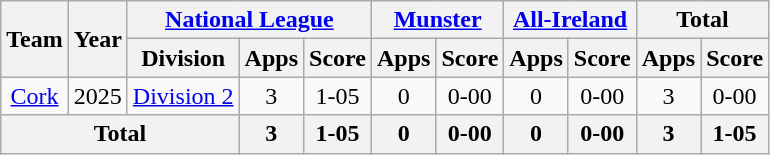<table class="wikitable" style="text-align:center">
<tr>
<th rowspan="2">Team</th>
<th rowspan="2">Year</th>
<th colspan="3"><a href='#'>National League</a></th>
<th colspan="2"><a href='#'>Munster</a></th>
<th colspan="2"><a href='#'>All-Ireland</a></th>
<th colspan="2">Total</th>
</tr>
<tr>
<th>Division</th>
<th>Apps</th>
<th>Score</th>
<th>Apps</th>
<th>Score</th>
<th>Apps</th>
<th>Score</th>
<th>Apps</th>
<th>Score</th>
</tr>
<tr>
<td rowspan="1"><a href='#'>Cork</a></td>
<td>2025</td>
<td rowspan="1"><a href='#'>Division 2</a></td>
<td>3</td>
<td>1-05</td>
<td>0</td>
<td>0-00</td>
<td>0</td>
<td>0-00</td>
<td>3</td>
<td>0-00</td>
</tr>
<tr>
<th colspan="3">Total</th>
<th>3</th>
<th>1-05</th>
<th>0</th>
<th>0-00</th>
<th>0</th>
<th>0-00</th>
<th>3</th>
<th>1-05</th>
</tr>
</table>
